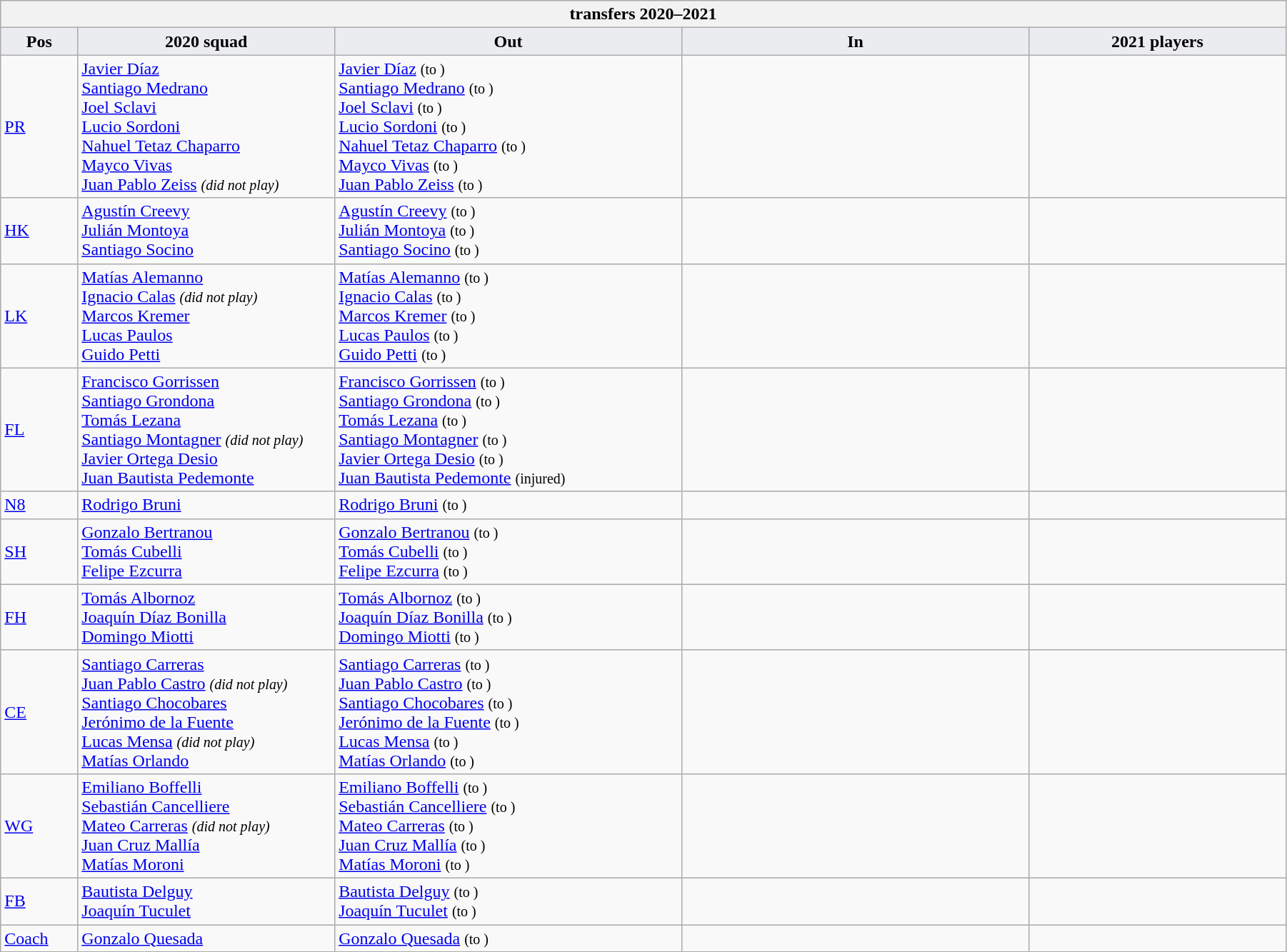<table class="wikitable" style="text-align: left; width:95%">
<tr>
<th colspan="100%"> transfers 2020–2021</th>
</tr>
<tr>
<th style="background:#ebecf0; width:6%;">Pos</th>
<th style="background:#ebecf0; width:20%;">2020 squad</th>
<th style="background:#ebecf0; width:27%;">Out</th>
<th style="background:#ebecf0; width:27%;">In</th>
<th style="background:#ebecf0; width:20%;">2021 players</th>
</tr>
<tr>
<td><a href='#'>PR</a></td>
<td> <a href='#'>Javier Díaz</a> <br> <a href='#'>Santiago Medrano</a> <br> <a href='#'>Joel Sclavi</a> <br> <a href='#'>Lucio Sordoni</a> <br> <a href='#'>Nahuel Tetaz Chaparro</a> <br> <a href='#'>Mayco Vivas</a> <br> <a href='#'>Juan Pablo Zeiss</a> <small><em>(did not play)</em></small></td>
<td>  <a href='#'>Javier Díaz</a> <small>(to )</small> <br>  <a href='#'>Santiago Medrano</a> <small>(to )</small> <br>  <a href='#'>Joel Sclavi</a> <small>(to )</small> <br>  <a href='#'>Lucio Sordoni</a> <small>(to )</small> <br>  <a href='#'>Nahuel Tetaz Chaparro</a> <small>(to )</small> <br>  <a href='#'>Mayco Vivas</a> <small>(to )</small> <br>  <a href='#'>Juan Pablo Zeiss</a> <small>(to )</small></td>
<td> </td>
<td> </td>
</tr>
<tr>
<td><a href='#'>HK</a></td>
<td> <a href='#'>Agustín Creevy</a> <br> <a href='#'>Julián Montoya</a> <br> <a href='#'>Santiago Socino</a></td>
<td>  <a href='#'>Agustín Creevy</a> <small>(to )</small> <br>  <a href='#'>Julián Montoya</a> <small>(to )</small> <br>  <a href='#'>Santiago Socino</a> <small>(to )</small></td>
<td> </td>
<td> </td>
</tr>
<tr>
<td><a href='#'>LK</a></td>
<td> <a href='#'>Matías Alemanno</a> <br> <a href='#'>Ignacio Calas</a> <small><em>(did not play)</em></small> <br> <a href='#'>Marcos Kremer</a> <br> <a href='#'>Lucas Paulos</a> <br> <a href='#'>Guido Petti</a></td>
<td>  <a href='#'>Matías Alemanno</a> <small>(to )</small> <br>  <a href='#'>Ignacio Calas</a> <small>(to )</small> <br>  <a href='#'>Marcos Kremer</a> <small>(to )</small> <br>  <a href='#'>Lucas Paulos</a> <small>(to )</small> <br>  <a href='#'>Guido Petti</a> <small>(to )</small></td>
<td> </td>
<td> </td>
</tr>
<tr>
<td><a href='#'>FL</a></td>
<td> <a href='#'>Francisco Gorrissen</a> <br> <a href='#'>Santiago Grondona</a> <br> <a href='#'>Tomás Lezana</a> <br> <a href='#'>Santiago Montagner</a> <small><em>(did not play)</em></small> <br> <a href='#'>Javier Ortega Desio</a> <br> <a href='#'>Juan Bautista Pedemonte</a></td>
<td>  <a href='#'>Francisco Gorrissen</a> <small>(to )</small> <br>  <a href='#'>Santiago Grondona</a> <small>(to )</small> <br>  <a href='#'>Tomás Lezana</a> <small>(to )</small> <br>  <a href='#'>Santiago Montagner</a> <small>(to )</small> <br>  <a href='#'>Javier Ortega Desio</a> <small>(to )</small> <br>  <a href='#'>Juan Bautista Pedemonte</a> <small>(injured)</small></td>
<td> </td>
<td> </td>
</tr>
<tr>
<td><a href='#'>N8</a></td>
<td> <a href='#'>Rodrigo Bruni</a></td>
<td>  <a href='#'>Rodrigo Bruni</a> <small>(to )</small></td>
<td> </td>
<td> </td>
</tr>
<tr>
<td><a href='#'>SH</a></td>
<td> <a href='#'>Gonzalo Bertranou</a> <br> <a href='#'>Tomás Cubelli</a> <br> <a href='#'>Felipe Ezcurra</a></td>
<td>  <a href='#'>Gonzalo Bertranou</a> <small>(to )</small> <br>  <a href='#'>Tomás Cubelli</a> <small>(to )</small> <br>  <a href='#'>Felipe Ezcurra</a> <small>(to )</small></td>
<td> </td>
<td> </td>
</tr>
<tr>
<td><a href='#'>FH</a></td>
<td> <a href='#'>Tomás Albornoz</a> <br> <a href='#'>Joaquín Díaz Bonilla</a> <br> <a href='#'>Domingo Miotti</a></td>
<td>  <a href='#'>Tomás Albornoz</a> <small>(to )</small> <br>  <a href='#'>Joaquín Díaz Bonilla</a> <small>(to )</small> <br>  <a href='#'>Domingo Miotti</a> <small>(to )</small></td>
<td> </td>
<td> </td>
</tr>
<tr>
<td><a href='#'>CE</a></td>
<td> <a href='#'>Santiago Carreras</a> <br> <a href='#'>Juan Pablo Castro</a> <small><em>(did not play)</em></small> <br> <a href='#'>Santiago Chocobares</a> <br> <a href='#'>Jerónimo de la Fuente</a> <br> <a href='#'>Lucas Mensa</a> <small><em>(did not play)</em></small> <br> <a href='#'>Matías Orlando</a></td>
<td>  <a href='#'>Santiago Carreras</a> <small>(to )</small> <br>  <a href='#'>Juan Pablo Castro</a> <small>(to )</small> <br>  <a href='#'>Santiago Chocobares</a> <small>(to )</small> <br>  <a href='#'>Jerónimo de la Fuente</a> <small>(to )</small> <br>  <a href='#'>Lucas Mensa</a> <small>(to )</small> <br>  <a href='#'>Matías Orlando</a> <small>(to )</small></td>
<td> </td>
<td> </td>
</tr>
<tr>
<td><a href='#'>WG</a></td>
<td> <a href='#'>Emiliano Boffelli</a> <br> <a href='#'>Sebastián Cancelliere</a> <br> <a href='#'>Mateo Carreras</a> <small><em>(did not play)</em></small> <br> <a href='#'>Juan Cruz Mallía</a> <br> <a href='#'>Matías Moroni</a></td>
<td>  <a href='#'>Emiliano Boffelli</a> <small>(to )</small> <br>  <a href='#'>Sebastián Cancelliere</a> <small>(to )</small> <br>  <a href='#'>Mateo Carreras</a> <small>(to )</small> <br>  <a href='#'>Juan Cruz Mallía</a> <small>(to )</small> <br>  <a href='#'>Matías Moroni</a> <small>(to )</small></td>
<td> </td>
<td> </td>
</tr>
<tr>
<td><a href='#'>FB</a></td>
<td> <a href='#'>Bautista Delguy</a> <br> <a href='#'>Joaquín Tuculet</a></td>
<td>  <a href='#'>Bautista Delguy</a> <small>(to )</small> <br>  <a href='#'>Joaquín Tuculet</a> <small>(to )</small></td>
<td> </td>
<td> </td>
</tr>
<tr>
<td><a href='#'>Coach</a></td>
<td> <a href='#'>Gonzalo Quesada</a></td>
<td>  <a href='#'>Gonzalo Quesada</a> <small>(to )</small></td>
<td> </td>
<td> </td>
</tr>
</table>
